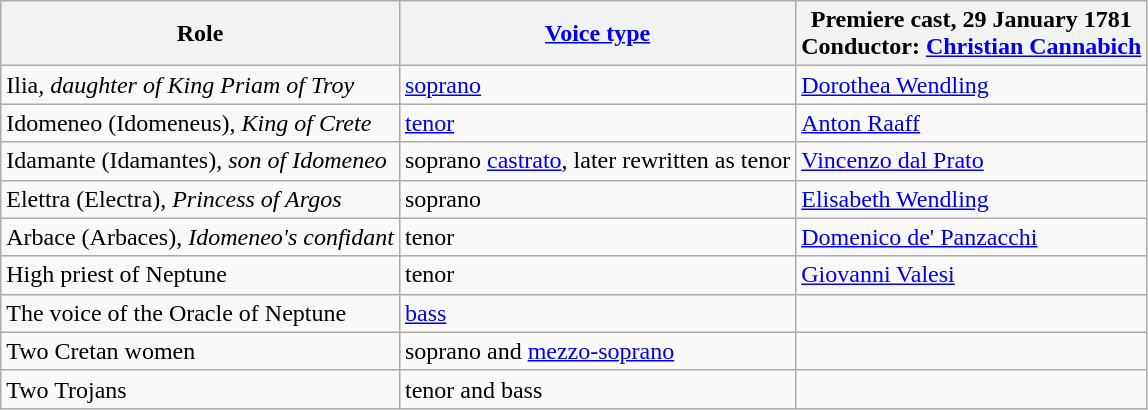<table class="wikitable">
<tr>
<th>Role</th>
<th><a href='#'>Voice type</a></th>
<th>Premiere cast, 29 January 1781<br>Conductor: <a href='#'>Christian Cannabich</a></th>
</tr>
<tr>
<td>Ilia, <em>daughter of King Priam of Troy</em></td>
<td><a href='#'>soprano</a></td>
<td><a href='#'>Dorothea Wendling</a></td>
</tr>
<tr>
<td>Idomeneo (Idomeneus), <em>King of Crete</em></td>
<td><a href='#'>tenor</a></td>
<td><a href='#'>Anton Raaff</a></td>
</tr>
<tr>
<td>Idamante (Idamantes), <em>son of Idomeneo</em></td>
<td>soprano <a href='#'>castrato</a>, later rewritten as tenor</td>
<td><a href='#'>Vincenzo dal Prato</a></td>
</tr>
<tr>
<td>Elettra (Electra), <em>Princess of Argos</em></td>
<td>soprano</td>
<td><a href='#'>Elisabeth Wendling</a></td>
</tr>
<tr>
<td>Arbace (Arbaces), <em>Idomeneo's confidant</em></td>
<td>tenor</td>
<td><a href='#'>Domenico de' Panzacchi</a></td>
</tr>
<tr>
<td>High priest of Neptune</td>
<td>tenor</td>
<td><a href='#'>Giovanni Valesi</a></td>
</tr>
<tr>
<td>The voice of the Oracle of Neptune</td>
<td><a href='#'>bass</a></td>
<td></td>
</tr>
<tr>
<td>Two Cretan women</td>
<td>soprano and <a href='#'>mezzo-soprano</a></td>
<td></td>
</tr>
<tr>
<td>Two Trojans</td>
<td>tenor and bass</td>
<td></td>
</tr>
</table>
